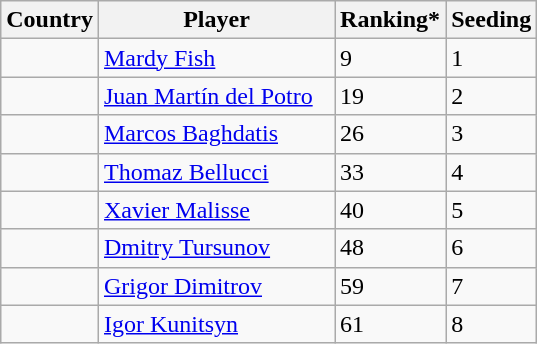<table class="wikitable" border="1">
<tr>
<th>Country</th>
<th width=150>Player</th>
<th>Ranking*</th>
<th>Seeding</th>
</tr>
<tr>
<td></td>
<td><a href='#'>Mardy Fish</a></td>
<td>9</td>
<td>1</td>
</tr>
<tr>
<td></td>
<td><a href='#'>Juan Martín del Potro</a></td>
<td>19</td>
<td>2</td>
</tr>
<tr>
<td></td>
<td><a href='#'>Marcos Baghdatis</a></td>
<td>26</td>
<td>3</td>
</tr>
<tr>
<td></td>
<td><a href='#'>Thomaz Bellucci</a></td>
<td>33</td>
<td>4</td>
</tr>
<tr>
<td></td>
<td><a href='#'>Xavier Malisse</a></td>
<td>40</td>
<td>5</td>
</tr>
<tr>
<td></td>
<td><a href='#'>Dmitry Tursunov</a></td>
<td>48</td>
<td>6</td>
</tr>
<tr>
<td></td>
<td><a href='#'>Grigor Dimitrov</a></td>
<td>59</td>
<td>7</td>
</tr>
<tr>
<td></td>
<td><a href='#'>Igor Kunitsyn</a></td>
<td>61</td>
<td>8</td>
</tr>
</table>
